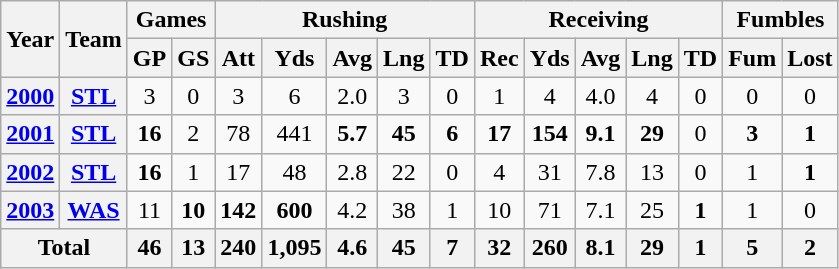<table class="wikitable" style="text-align:center;">
<tr>
<th rowspan="2">Year</th>
<th rowspan="2">Team</th>
<th colspan="2">Games</th>
<th colspan="5">Rushing</th>
<th colspan="5">Receiving</th>
<th colspan="2">Fumbles</th>
</tr>
<tr>
<th>GP</th>
<th>GS</th>
<th>Att</th>
<th>Yds</th>
<th>Avg</th>
<th>Lng</th>
<th>TD</th>
<th>Rec</th>
<th>Yds</th>
<th>Avg</th>
<th>Lng</th>
<th>TD</th>
<th>Fum</th>
<th>Lost</th>
</tr>
<tr>
<th><a href='#'>2000</a></th>
<th><a href='#'>STL</a></th>
<td>3</td>
<td>0</td>
<td>3</td>
<td>6</td>
<td>2.0</td>
<td>3</td>
<td>0</td>
<td>1</td>
<td>4</td>
<td>4.0</td>
<td>4</td>
<td>0</td>
<td>0</td>
<td>0</td>
</tr>
<tr>
<th><a href='#'>2001</a></th>
<th><a href='#'>STL</a></th>
<td><strong>16</strong></td>
<td>2</td>
<td>78</td>
<td>441</td>
<td><strong>5.7</strong></td>
<td><strong>45</strong></td>
<td><strong>6</strong></td>
<td><strong>17</strong></td>
<td><strong>154</strong></td>
<td><strong>9.1</strong></td>
<td><strong>29</strong></td>
<td>0</td>
<td><strong>3</strong></td>
<td><strong>1</strong></td>
</tr>
<tr>
<th><a href='#'>2002</a></th>
<th><a href='#'>STL</a></th>
<td><strong>16</strong></td>
<td>1</td>
<td>17</td>
<td>48</td>
<td>2.8</td>
<td>22</td>
<td>0</td>
<td>4</td>
<td>31</td>
<td>7.8</td>
<td>13</td>
<td>0</td>
<td>1</td>
<td><strong>1</strong></td>
</tr>
<tr>
<th><a href='#'>2003</a></th>
<th><a href='#'>WAS</a></th>
<td>11</td>
<td><strong>10</strong></td>
<td><strong>142</strong></td>
<td><strong>600</strong></td>
<td>4.2</td>
<td>38</td>
<td>1</td>
<td>10</td>
<td>71</td>
<td>7.1</td>
<td>25</td>
<td><strong>1</strong></td>
<td>1</td>
<td>0</td>
</tr>
<tr>
<th colspan="2">Total</th>
<th>46</th>
<th>13</th>
<th>240</th>
<th>1,095</th>
<th>4.6</th>
<th>45</th>
<th>7</th>
<th>32</th>
<th>260</th>
<th>8.1</th>
<th>29</th>
<th>1</th>
<th>5</th>
<th>2</th>
</tr>
</table>
